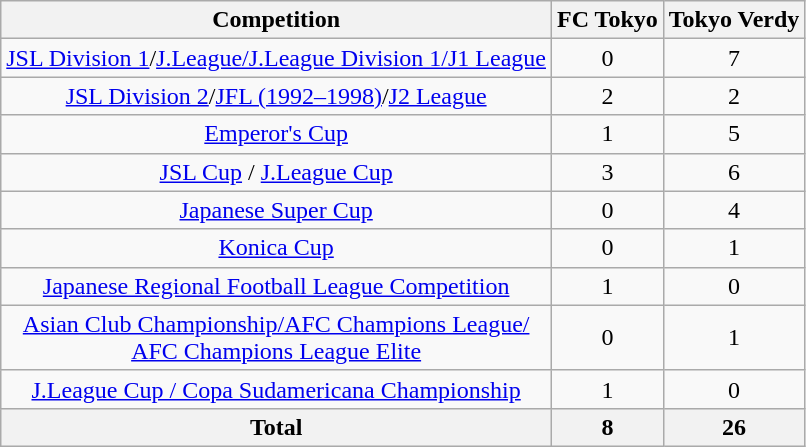<table class="sortable wikitable plainrowheaders" style="text-align:center">
<tr>
<th scope=col>Competition</th>
<th scope=col>FC Tokyo</th>
<th scope=col>Tokyo Verdy</th>
</tr>
<tr>
<td><a href='#'>JSL Division 1</a>/<a href='#'>J.League/J.League Division 1/J1 League</a></td>
<td>0</td>
<td>7</td>
</tr>
<tr>
<td><a href='#'>JSL Division 2</a>/<a href='#'>JFL (1992–1998)</a>/<a href='#'>J2 League</a></td>
<td>2</td>
<td>2</td>
</tr>
<tr>
<td><a href='#'>Emperor's Cup</a></td>
<td>1</td>
<td>5</td>
</tr>
<tr>
<td><a href='#'>JSL Cup</a> / <a href='#'>J.League Cup</a></td>
<td>3</td>
<td>6</td>
</tr>
<tr>
<td><a href='#'>Japanese Super Cup</a></td>
<td>0</td>
<td>4</td>
</tr>
<tr>
<td><a href='#'>Konica Cup</a></td>
<td>0</td>
<td>1</td>
</tr>
<tr>
<td><a href='#'>Japanese Regional Football League Competition</a></td>
<td>1</td>
<td>0</td>
</tr>
<tr>
<td><a href='#'>Asian Club Championship/AFC Champions League/<br>AFC Champions League Elite</a></td>
<td>0</td>
<td>1</td>
</tr>
<tr>
<td><a href='#'>J.League Cup / Copa Sudamericana Championship</a></td>
<td>1</td>
<td>0</td>
</tr>
<tr>
<th><strong>Total</strong></th>
<th>8</th>
<th>26</th>
</tr>
</table>
